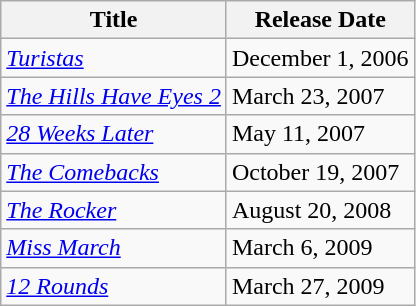<table class="wikitable sortable">
<tr>
<th>Title</th>
<th>Release Date</th>
</tr>
<tr>
<td><em><a href='#'>Turistas</a></em></td>
<td>December 1, 2006</td>
</tr>
<tr>
<td><em><a href='#'>The Hills Have Eyes 2</a></em></td>
<td>March 23, 2007</td>
</tr>
<tr>
<td><em><a href='#'>28 Weeks Later</a></em></td>
<td>May 11, 2007</td>
</tr>
<tr>
<td><em><a href='#'>The Comebacks</a></em></td>
<td>October 19, 2007</td>
</tr>
<tr>
<td><em><a href='#'>The Rocker</a></em></td>
<td>August 20, 2008</td>
</tr>
<tr>
<td><em><a href='#'>Miss March</a></em></td>
<td>March 6, 2009</td>
</tr>
<tr>
<td><em><a href='#'>12 Rounds</a></em></td>
<td>March 27, 2009</td>
</tr>
</table>
